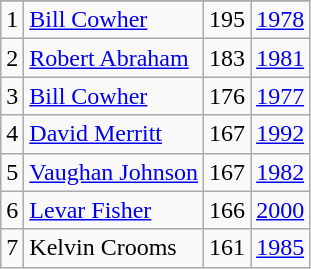<table class="wikitable">
<tr>
</tr>
<tr>
<td>1</td>
<td><a href='#'>Bill Cowher</a></td>
<td>195</td>
<td><a href='#'>1978</a></td>
</tr>
<tr>
<td>2</td>
<td><a href='#'>Robert Abraham</a></td>
<td>183</td>
<td><a href='#'>1981</a></td>
</tr>
<tr>
<td>3</td>
<td><a href='#'>Bill Cowher</a></td>
<td>176</td>
<td><a href='#'>1977</a></td>
</tr>
<tr>
<td>4</td>
<td><a href='#'>David Merritt</a></td>
<td>167</td>
<td><a href='#'>1992</a></td>
</tr>
<tr>
<td>5</td>
<td><a href='#'>Vaughan Johnson</a></td>
<td>167</td>
<td><a href='#'>1982</a></td>
</tr>
<tr>
<td>6</td>
<td><a href='#'>Levar Fisher</a></td>
<td>166</td>
<td><a href='#'>2000</a></td>
</tr>
<tr>
<td>7</td>
<td>Kelvin Crooms</td>
<td>161</td>
<td><a href='#'>1985</a></td>
</tr>
</table>
